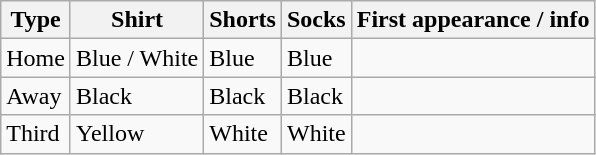<table class="wikitable">
<tr>
<th>Type</th>
<th>Shirt</th>
<th>Shorts</th>
<th>Socks</th>
<th>First appearance / info</th>
</tr>
<tr>
<td>Home</td>
<td>Blue / White</td>
<td>Blue</td>
<td>Blue</td>
<td></td>
</tr>
<tr>
<td>Away</td>
<td>Black</td>
<td>Black</td>
<td>Black</td>
<td></td>
</tr>
<tr>
<td>Third</td>
<td>Yellow</td>
<td>White</td>
<td>White</td>
<td></td>
</tr>
</table>
